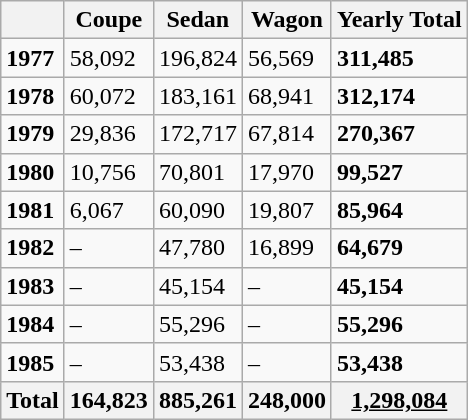<table class="wikitable">
<tr>
<th></th>
<th>Coupe</th>
<th>Sedan</th>
<th>Wagon</th>
<th>Yearly Total</th>
</tr>
<tr>
<td><strong>1977</strong></td>
<td>58,092</td>
<td>196,824</td>
<td>56,569</td>
<td><strong>311,485</strong></td>
</tr>
<tr>
<td><strong>1978</strong></td>
<td>60,072</td>
<td>183,161</td>
<td>68,941</td>
<td><strong>312,174</strong></td>
</tr>
<tr>
<td><strong>1979</strong></td>
<td>29,836</td>
<td>172,717</td>
<td>67,814</td>
<td><strong>270,367</strong></td>
</tr>
<tr>
<td><strong>1980</strong></td>
<td>10,756</td>
<td>70,801</td>
<td>17,970</td>
<td><strong>99,527</strong></td>
</tr>
<tr>
<td><strong>1981</strong></td>
<td>6,067</td>
<td>60,090</td>
<td>19,807</td>
<td><strong>85,964</strong></td>
</tr>
<tr>
<td><strong>1982</strong></td>
<td>–</td>
<td>47,780</td>
<td>16,899</td>
<td><strong>64,679</strong></td>
</tr>
<tr>
<td><strong>1983</strong></td>
<td>–</td>
<td>45,154</td>
<td>–</td>
<td><strong>45,154</strong></td>
</tr>
<tr>
<td><strong>1984</strong></td>
<td>–</td>
<td>55,296</td>
<td>–</td>
<td><strong>55,296</strong></td>
</tr>
<tr>
<td><strong>1985</strong></td>
<td>–</td>
<td>53,438</td>
<td>–</td>
<td><strong>53,438</strong></td>
</tr>
<tr>
<th>Total</th>
<th>164,823</th>
<th>885,261</th>
<th>248,000</th>
<th><u>1,298,084</u></th>
</tr>
</table>
